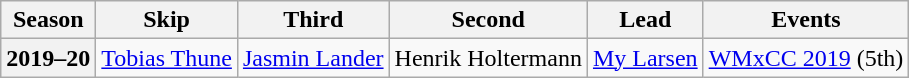<table class="wikitable">
<tr>
<th scope="col">Season</th>
<th scope="col">Skip</th>
<th scope="col">Third</th>
<th scope="col">Second</th>
<th scope="col">Lead</th>
<th scope="col">Events</th>
</tr>
<tr>
<th scope="row">2019–20</th>
<td><a href='#'>Tobias Thune</a></td>
<td><a href='#'>Jasmin Lander</a></td>
<td>Henrik Holtermann</td>
<td><a href='#'>My Larsen</a></td>
<td><a href='#'>WMxCC 2019</a> (5th)</td>
</tr>
</table>
